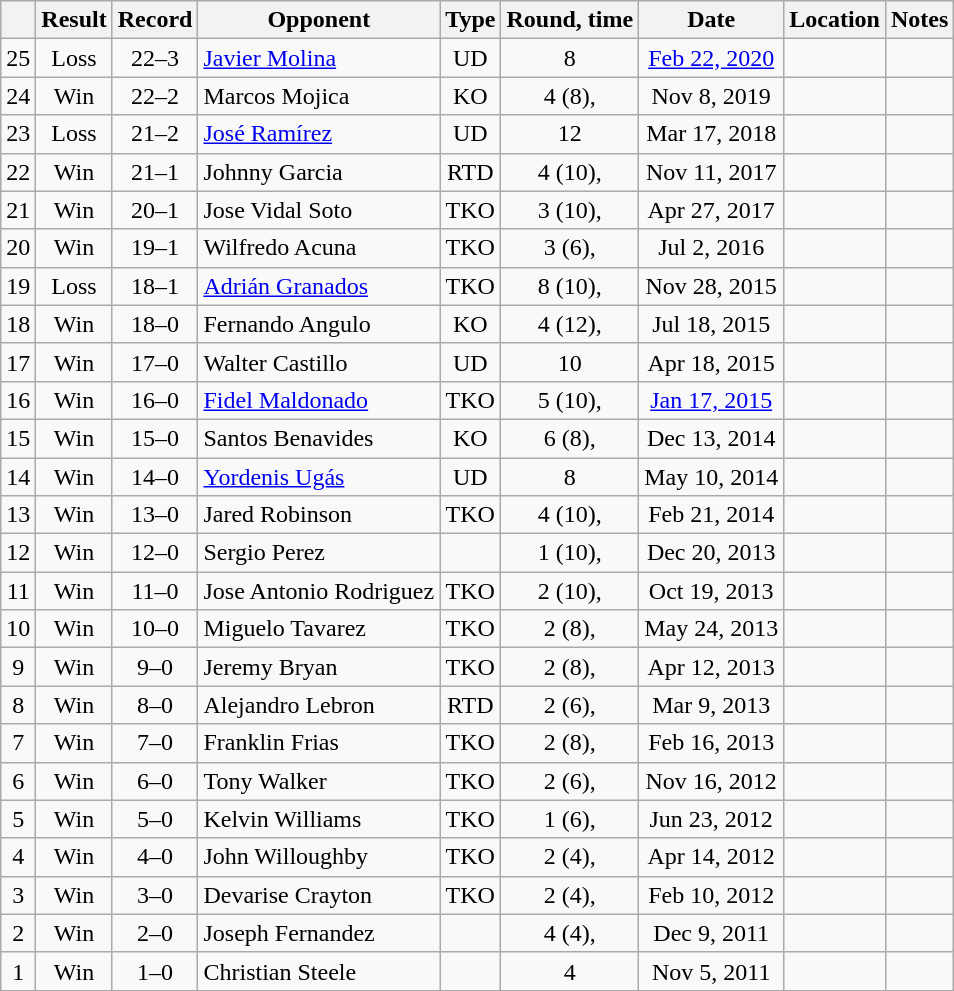<table class="wikitable" style="text-align:center">
<tr>
<th></th>
<th>Result</th>
<th>Record</th>
<th>Opponent</th>
<th>Type</th>
<th>Round, time</th>
<th>Date</th>
<th>Location</th>
<th>Notes</th>
</tr>
<tr>
<td>25</td>
<td>Loss</td>
<td>22–3</td>
<td align=left><a href='#'>Javier Molina</a></td>
<td>UD</td>
<td>8</td>
<td><a href='#'>Feb 22, 2020</a></td>
<td align=left></td>
<td align=left></td>
</tr>
<tr>
<td>24</td>
<td>Win</td>
<td>22–2</td>
<td align=left>Marcos Mojica</td>
<td>KO</td>
<td>4 (8), </td>
<td>Nov 8, 2019</td>
<td align=left></td>
<td align=left></td>
</tr>
<tr>
<td>23</td>
<td>Loss</td>
<td>21–2</td>
<td align=left><a href='#'>José Ramírez</a></td>
<td>UD</td>
<td>12</td>
<td>Mar 17, 2018</td>
<td align=left></td>
<td align=left></td>
</tr>
<tr>
<td>22</td>
<td>Win</td>
<td>21–1</td>
<td align=left>Johnny Garcia</td>
<td>RTD</td>
<td>4 (10), </td>
<td>Nov 11, 2017</td>
<td align=left></td>
<td align=left></td>
</tr>
<tr>
<td>21</td>
<td>Win</td>
<td>20–1</td>
<td align=left>Jose Vidal Soto</td>
<td>TKO</td>
<td>3 (10), </td>
<td>Apr 27, 2017</td>
<td align=left></td>
<td align=left></td>
</tr>
<tr>
<td>20</td>
<td>Win</td>
<td>19–1</td>
<td align=left>Wilfredo Acuna</td>
<td>TKO</td>
<td>3 (6), </td>
<td>Jul 2, 2016</td>
<td align=left></td>
<td align=left></td>
</tr>
<tr>
<td>19</td>
<td>Loss</td>
<td>18–1</td>
<td align=left><a href='#'>Adrián Granados</a></td>
<td>TKO</td>
<td>8 (10), </td>
<td>Nov 28, 2015</td>
<td align=left></td>
<td align=left></td>
</tr>
<tr>
<td>18</td>
<td>Win</td>
<td>18–0</td>
<td align=left>Fernando Angulo</td>
<td>KO</td>
<td>4 (12), </td>
<td>Jul 18, 2015</td>
<td align=left></td>
<td align=left></td>
</tr>
<tr>
<td>17</td>
<td>Win</td>
<td>17–0</td>
<td align=left>Walter Castillo</td>
<td>UD</td>
<td>10</td>
<td>Apr 18, 2015</td>
<td align=left></td>
<td align=left></td>
</tr>
<tr>
<td>16</td>
<td>Win</td>
<td>16–0</td>
<td align=left><a href='#'>Fidel Maldonado</a></td>
<td>TKO</td>
<td>5 (10), </td>
<td><a href='#'>Jan 17, 2015</a></td>
<td align=left></td>
<td align=left></td>
</tr>
<tr>
<td>15</td>
<td>Win</td>
<td>15–0</td>
<td align=left>Santos Benavides</td>
<td>KO</td>
<td>6 (8), </td>
<td>Dec 13, 2014</td>
<td align=left></td>
<td align=left></td>
</tr>
<tr>
<td>14</td>
<td>Win</td>
<td>14–0</td>
<td align=left><a href='#'>Yordenis Ugás</a></td>
<td>UD</td>
<td>8</td>
<td>May 10, 2014</td>
<td align=left></td>
<td align=left></td>
</tr>
<tr>
<td>13</td>
<td>Win</td>
<td>13–0</td>
<td align=left>Jared Robinson</td>
<td>TKO</td>
<td>4 (10), </td>
<td>Feb 21, 2014</td>
<td align=left></td>
<td align=left></td>
</tr>
<tr>
<td>12</td>
<td>Win</td>
<td>12–0</td>
<td align=left>Sergio Perez</td>
<td></td>
<td>1 (10), </td>
<td>Dec 20, 2013</td>
<td align=left></td>
<td align=left></td>
</tr>
<tr>
<td>11</td>
<td>Win</td>
<td>11–0</td>
<td align=left>Jose Antonio Rodriguez</td>
<td>TKO</td>
<td>2 (10), </td>
<td>Oct 19, 2013</td>
<td align=left></td>
<td align=left></td>
</tr>
<tr>
<td>10</td>
<td>Win</td>
<td>10–0</td>
<td align=left>Miguelo Tavarez</td>
<td>TKO</td>
<td>2 (8), </td>
<td>May 24, 2013</td>
<td align=left></td>
<td></td>
</tr>
<tr>
<td>9</td>
<td>Win</td>
<td>9–0</td>
<td align=left>Jeremy Bryan</td>
<td>TKO</td>
<td>2 (8), </td>
<td>Apr 12, 2013</td>
<td align=left></td>
<td align=left></td>
</tr>
<tr>
<td>8</td>
<td>Win</td>
<td>8–0</td>
<td align=left>Alejandro Lebron</td>
<td>RTD</td>
<td>2 (6), </td>
<td>Mar 9, 2013</td>
<td align=left></td>
<td></td>
</tr>
<tr>
<td>7</td>
<td>Win</td>
<td>7–0</td>
<td align=left>Franklin Frias</td>
<td>TKO</td>
<td>2 (8), </td>
<td>Feb 16, 2013</td>
<td align=left></td>
<td></td>
</tr>
<tr>
<td>6</td>
<td>Win</td>
<td>6–0</td>
<td align=left>Tony Walker</td>
<td>TKO</td>
<td>2 (6), </td>
<td>Nov 16, 2012</td>
<td align=left></td>
<td></td>
</tr>
<tr>
<td>5</td>
<td>Win</td>
<td>5–0</td>
<td align=left>Kelvin Williams</td>
<td>TKO</td>
<td>1 (6), </td>
<td>Jun 23, 2012</td>
<td align=left></td>
<td></td>
</tr>
<tr>
<td>4</td>
<td>Win</td>
<td>4–0</td>
<td align=left>John Willoughby</td>
<td>TKO</td>
<td>2 (4), </td>
<td>Apr 14, 2012</td>
<td align=left></td>
<td></td>
</tr>
<tr>
<td>3</td>
<td>Win</td>
<td>3–0</td>
<td align=left>Devarise Crayton</td>
<td>TKO</td>
<td>2 (4), </td>
<td>Feb 10, 2012</td>
<td align=left></td>
<td></td>
</tr>
<tr>
<td>2</td>
<td>Win</td>
<td>2–0</td>
<td align=left>Joseph Fernandez</td>
<td></td>
<td>4 (4), </td>
<td>Dec 9, 2011</td>
<td align=left></td>
<td></td>
</tr>
<tr>
<td>1</td>
<td>Win</td>
<td>1–0</td>
<td align=left>Christian Steele</td>
<td></td>
<td>4</td>
<td>Nov 5, 2011</td>
<td align=left></td>
<td></td>
</tr>
</table>
